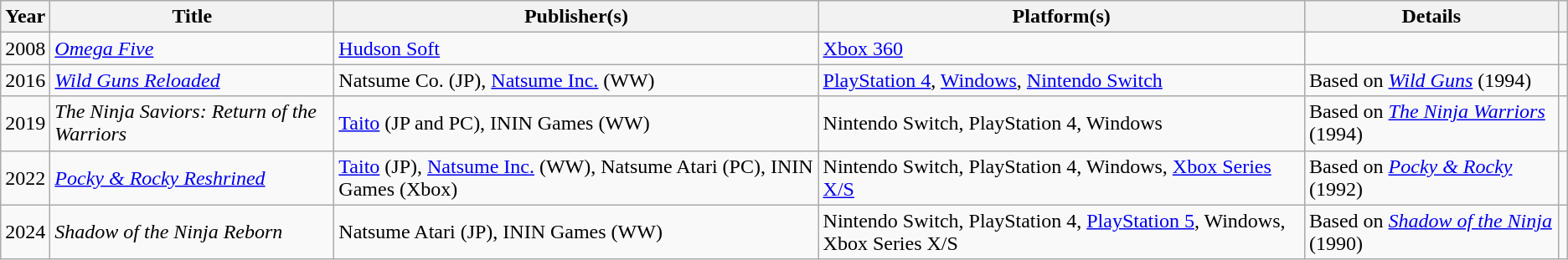<table class="wikitable sortable col6center">
<tr>
<th>Year</th>
<th>Title</th>
<th>Publisher(s)</th>
<th>Platform(s)</th>
<th class="unsortable">Details</th>
<th class="unsortable"></th>
</tr>
<tr>
<td>2008</td>
<td><em><a href='#'>Omega Five</a></em></td>
<td><a href='#'>Hudson Soft</a></td>
<td><a href='#'>Xbox 360</a></td>
<td></td>
<td></td>
</tr>
<tr>
<td>2016</td>
<td><em><a href='#'>Wild Guns Reloaded</a></em></td>
<td>Natsume Co. (JP), <a href='#'>Natsume Inc.</a> (WW)</td>
<td><a href='#'>PlayStation 4</a>, <a href='#'>Windows</a>, <a href='#'>Nintendo Switch</a></td>
<td>Based on <em><a href='#'>Wild Guns</a></em> (1994)</td>
<td></td>
</tr>
<tr>
<td>2019</td>
<td><em>The Ninja Saviors: Return of the Warriors</em></td>
<td><a href='#'>Taito</a> (JP and PC), ININ Games (WW)</td>
<td>Nintendo Switch, PlayStation 4, Windows</td>
<td>Based on <em><a href='#'>The Ninja Warriors</a></em> (1994)</td>
<td></td>
</tr>
<tr>
<td>2022</td>
<td><em><a href='#'>Pocky & Rocky Reshrined</a></em></td>
<td><a href='#'>Taito</a> (JP), <a href='#'>Natsume Inc.</a> (WW), Natsume Atari (PC), ININ Games (Xbox)</td>
<td>Nintendo Switch, PlayStation 4, Windows, <a href='#'>Xbox Series X/S</a></td>
<td>Based on <em><a href='#'>Pocky & Rocky</a></em> (1992)</td>
<td></td>
</tr>
<tr>
<td>2024</td>
<td><em>Shadow of the Ninja Reborn</em></td>
<td>Natsume Atari (JP), ININ Games (WW)</td>
<td>Nintendo Switch, PlayStation 4, <a href='#'>PlayStation 5</a>, Windows, Xbox Series X/S</td>
<td>Based on <em><a href='#'>Shadow of the Ninja</a></em> (1990)</td>
<td></td>
</tr>
</table>
